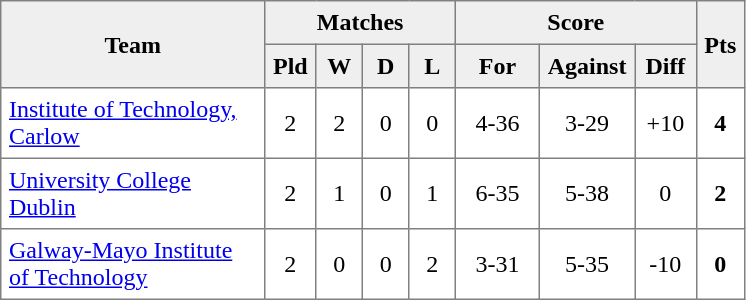<table style=border-collapse:collapse border=1 cellspacing=0 cellpadding=5>
<tr align=center bgcolor=#efefef>
<th rowspan=2 width=165>Team</th>
<th colspan=4>Matches</th>
<th colspan=3>Score</th>
<th rowspan=2width=20>Pts</th>
</tr>
<tr align=center bgcolor=#efefef>
<th width=20>Pld</th>
<th width=20>W</th>
<th width=20>D</th>
<th width=20>L</th>
<th width=45>For</th>
<th width=45>Against</th>
<th width=30>Diff</th>
</tr>
<tr align=center>
<td style="text-align:left;"><a href='#'>Institute of Technology, Carlow</a></td>
<td>2</td>
<td>2</td>
<td>0</td>
<td>0</td>
<td>4-36</td>
<td>3-29</td>
<td>+10</td>
<td><strong>4</strong></td>
</tr>
<tr align=center>
<td style="text-align:left;"><a href='#'>University College Dublin</a></td>
<td>2</td>
<td>1</td>
<td>0</td>
<td>1</td>
<td>6-35</td>
<td>5-38</td>
<td>0</td>
<td><strong>2</strong></td>
</tr>
<tr align=center>
<td style="text-align:left;"><a href='#'>Galway-Mayo Institute of Technology</a></td>
<td>2</td>
<td>0</td>
<td>0</td>
<td>2</td>
<td>3-31</td>
<td>5-35</td>
<td>-10</td>
<td><strong>0</strong></td>
</tr>
</table>
